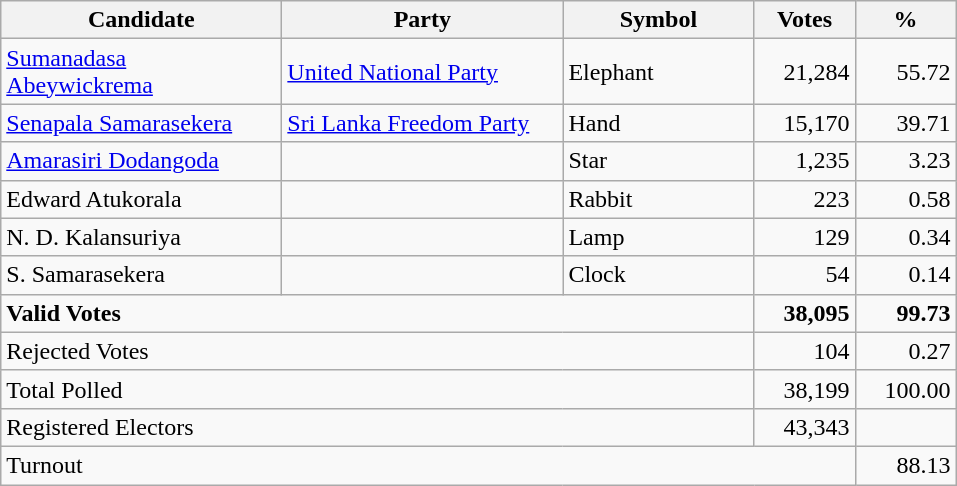<table class="wikitable" border="1" style="text-align:right;">
<tr>
<th align=left width="180">Candidate</th>
<th align=left width="180">Party</th>
<th align=left width="120">Symbol</th>
<th align=left width="60">Votes</th>
<th align=left width="60">%</th>
</tr>
<tr>
<td align=left><a href='#'>Sumanadasa Abeywickrema</a></td>
<td align=left><a href='#'>United National Party</a></td>
<td align=left>Elephant</td>
<td align=right>21,284</td>
<td align=right>55.72</td>
</tr>
<tr>
<td align=left><a href='#'>Senapala Samarasekera</a></td>
<td align=left><a href='#'>Sri Lanka Freedom Party</a></td>
<td align=left>Hand</td>
<td align=right>15,170</td>
<td align=right>39.71</td>
</tr>
<tr>
<td align=left><a href='#'>Amarasiri Dodangoda</a></td>
<td></td>
<td align=left>Star</td>
<td align=right>1,235</td>
<td align=right>3.23</td>
</tr>
<tr>
<td align=left>Edward Atukorala</td>
<td></td>
<td align=left>Rabbit</td>
<td align=right>223</td>
<td align=right>0.58</td>
</tr>
<tr>
<td align=left>N. D. Kalansuriya</td>
<td></td>
<td align=left>Lamp</td>
<td align=right>129</td>
<td align=right>0.34</td>
</tr>
<tr>
<td align=left>S. Samarasekera</td>
<td></td>
<td align=left>Clock</td>
<td align=right>54</td>
<td align=right>0.14</td>
</tr>
<tr>
<td align=left colspan=3><strong>Valid Votes</strong></td>
<td align=right><strong>38,095</strong></td>
<td align=right><strong>99.73</strong></td>
</tr>
<tr>
<td align=left colspan=3>Rejected Votes</td>
<td align=right>104</td>
<td align=right>0.27</td>
</tr>
<tr>
<td align=left colspan=3>Total Polled</td>
<td align=right>38,199</td>
<td align=right>100.00</td>
</tr>
<tr>
<td align=left colspan=3>Registered Electors</td>
<td align=right>43,343</td>
<td></td>
</tr>
<tr>
<td align=left colspan=4>Turnout</td>
<td align=right>88.13</td>
</tr>
</table>
